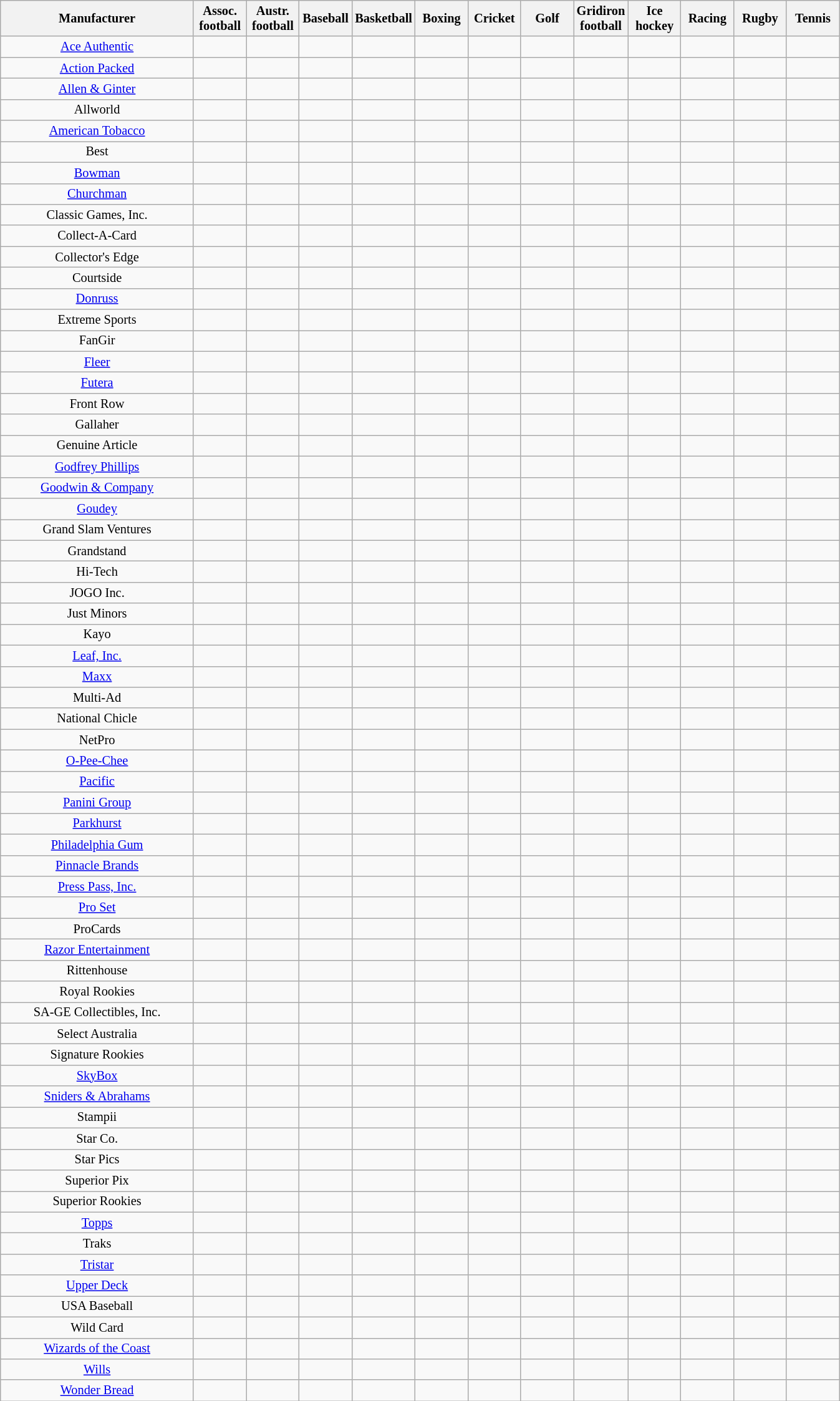<table class="wikitable sortable" style="text-align: center; font-size:85%">
<tr>
<th width=200px>Manufacturer</th>
<th width=50px>Assoc.<br>football</th>
<th width=50px>Austr.<br>football</th>
<th width=50px>Baseball</th>
<th width=50px>Basketball</th>
<th width=50px>Boxing</th>
<th width=50px>Cricket</th>
<th width=50px>Golf</th>
<th width=50px>Gridiron<br>football</th>
<th width=50px>Ice<br>hockey</th>
<th width=50px>Racing</th>
<th width=50px>Rugby</th>
<th width=50px>Tennis</th>
</tr>
<tr>
<td><a href='#'>Ace Authentic</a></td>
<td></td>
<td></td>
<td></td>
<td></td>
<td></td>
<td></td>
<td></td>
<td></td>
<td></td>
<td></td>
<td></td>
<td></td>
</tr>
<tr>
<td><a href='#'>Action Packed</a></td>
<td></td>
<td></td>
<td></td>
<td></td>
<td></td>
<td></td>
<td></td>
<td></td>
<td></td>
<td></td>
<td></td>
<td></td>
</tr>
<tr>
<td><a href='#'>Allen & Ginter</a></td>
<td></td>
<td></td>
<td></td>
<td></td>
<td></td>
<td></td>
<td></td>
<td></td>
<td></td>
<td></td>
<td></td>
<td></td>
</tr>
<tr>
<td>Allworld </td>
<td></td>
<td></td>
<td></td>
<td></td>
<td></td>
<td></td>
<td></td>
<td></td>
<td></td>
<td></td>
<td></td>
<td></td>
</tr>
<tr>
<td><a href='#'>American Tobacco</a></td>
<td></td>
<td></td>
<td></td>
<td></td>
<td></td>
<td></td>
<td></td>
<td></td>
<td></td>
<td></td>
<td></td>
<td></td>
</tr>
<tr>
<td>Best </td>
<td></td>
<td></td>
<td></td>
<td></td>
<td></td>
<td></td>
<td></td>
<td></td>
<td></td>
<td></td>
<td></td>
<td></td>
</tr>
<tr>
<td><a href='#'>Bowman</a></td>
<td></td>
<td></td>
<td></td>
<td></td>
<td></td>
<td></td>
<td></td>
<td></td>
<td></td>
<td></td>
<td></td>
<td></td>
</tr>
<tr>
<td><a href='#'>Churchman</a></td>
<td></td>
<td></td>
<td></td>
<td></td>
<td></td>
<td></td>
<td></td>
<td></td>
<td></td>
<td></td>
<td></td>
<td></td>
</tr>
<tr>
<td>Classic Games, Inc.</td>
<td></td>
<td></td>
<td></td>
<td></td>
<td></td>
<td></td>
<td></td>
<td></td>
<td></td>
<td></td>
<td></td>
<td></td>
</tr>
<tr>
<td>Collect-A-Card </td>
<td></td>
<td></td>
<td></td>
<td></td>
<td></td>
<td></td>
<td></td>
<td></td>
<td></td>
<td></td>
<td></td>
<td></td>
</tr>
<tr>
<td>Collector's Edge </td>
<td></td>
<td></td>
<td></td>
<td></td>
<td></td>
<td></td>
<td></td>
<td></td>
<td></td>
<td></td>
<td></td>
<td></td>
</tr>
<tr>
<td>Courtside </td>
<td></td>
<td></td>
<td></td>
<td></td>
<td></td>
<td></td>
<td></td>
<td></td>
<td></td>
<td></td>
<td></td>
<td></td>
</tr>
<tr>
<td><a href='#'>Donruss</a></td>
<td></td>
<td></td>
<td></td>
<td></td>
<td></td>
<td></td>
<td></td>
<td></td>
<td></td>
<td></td>
<td></td>
<td></td>
</tr>
<tr>
<td>Extreme Sports </td>
<td></td>
<td></td>
<td></td>
<td></td>
<td></td>
<td></td>
<td></td>
<td></td>
<td></td>
<td></td>
<td></td>
<td></td>
</tr>
<tr>
<td>FanGir</td>
<td></td>
<td></td>
<td></td>
<td></td>
<td></td>
<td></td>
<td></td>
<td></td>
<td></td>
<td></td>
<td></td>
<td></td>
</tr>
<tr>
<td><a href='#'>Fleer</a></td>
<td></td>
<td></td>
<td></td>
<td></td>
<td></td>
<td></td>
<td></td>
<td></td>
<td></td>
<td></td>
<td></td>
<td></td>
</tr>
<tr>
<td><a href='#'>Futera</a></td>
<td></td>
<td></td>
<td></td>
<td></td>
<td></td>
<td></td>
<td></td>
<td></td>
<td></td>
<td></td>
<td></td>
<td></td>
</tr>
<tr>
<td>Front Row </td>
<td></td>
<td></td>
<td></td>
<td></td>
<td></td>
<td></td>
<td></td>
<td></td>
<td></td>
<td></td>
<td></td>
<td></td>
</tr>
<tr>
<td>Gallaher</td>
<td></td>
<td></td>
<td></td>
<td></td>
<td></td>
<td></td>
<td></td>
<td></td>
<td></td>
<td></td>
<td></td>
<td></td>
</tr>
<tr>
<td>Genuine Article </td>
<td></td>
<td></td>
<td></td>
<td></td>
<td></td>
<td></td>
<td></td>
<td></td>
<td></td>
<td></td>
<td></td>
<td></td>
</tr>
<tr>
<td><a href='#'>Godfrey Phillips</a></td>
<td></td>
<td></td>
<td></td>
<td></td>
<td></td>
<td></td>
<td></td>
<td></td>
<td></td>
<td></td>
<td></td>
<td></td>
</tr>
<tr>
<td><a href='#'>Goodwin & Company</a></td>
<td></td>
<td></td>
<td></td>
<td></td>
<td></td>
<td></td>
<td></td>
<td></td>
<td></td>
<td></td>
<td></td>
<td></td>
</tr>
<tr>
<td><a href='#'>Goudey</a></td>
<td></td>
<td></td>
<td></td>
<td></td>
<td></td>
<td></td>
<td></td>
<td></td>
<td></td>
<td></td>
<td></td>
<td></td>
</tr>
<tr>
<td>Grand Slam Ventures </td>
<td></td>
<td></td>
<td></td>
<td></td>
<td></td>
<td></td>
<td></td>
<td></td>
<td></td>
<td></td>
<td></td>
<td></td>
</tr>
<tr>
<td>Grandstand </td>
<td></td>
<td></td>
<td></td>
<td></td>
<td></td>
<td></td>
<td></td>
<td></td>
<td></td>
<td></td>
<td></td>
<td></td>
</tr>
<tr>
<td>Hi-Tech </td>
<td></td>
<td></td>
<td></td>
<td></td>
<td></td>
<td></td>
<td></td>
<td></td>
<td></td>
<td></td>
<td></td>
<td></td>
</tr>
<tr>
<td>JOGO Inc.</td>
<td></td>
<td></td>
<td></td>
<td></td>
<td></td>
<td></td>
<td></td>
<td></td>
<td></td>
<td></td>
<td></td>
<td></td>
</tr>
<tr>
<td>Just Minors </td>
<td></td>
<td></td>
<td></td>
<td></td>
<td></td>
<td></td>
<td></td>
<td></td>
<td></td>
<td></td>
<td></td>
<td></td>
</tr>
<tr>
<td>Kayo</td>
<td></td>
<td></td>
<td></td>
<td></td>
<td></td>
<td></td>
<td></td>
<td></td>
<td></td>
<td></td>
<td></td>
<td></td>
</tr>
<tr>
<td><a href='#'>Leaf, Inc.</a></td>
<td></td>
<td></td>
<td></td>
<td></td>
<td></td>
<td></td>
<td></td>
<td></td>
<td></td>
<td></td>
<td></td>
<td></td>
</tr>
<tr>
<td><a href='#'>Maxx</a></td>
<td></td>
<td></td>
<td></td>
<td></td>
<td></td>
<td></td>
<td></td>
<td></td>
<td></td>
<td></td>
<td></td>
<td></td>
</tr>
<tr>
<td>Multi-Ad </td>
<td></td>
<td></td>
<td></td>
<td></td>
<td></td>
<td></td>
<td></td>
<td></td>
<td></td>
<td></td>
<td></td>
<td></td>
</tr>
<tr>
<td>National Chicle</td>
<td></td>
<td></td>
<td></td>
<td></td>
<td></td>
<td></td>
<td></td>
<td></td>
<td></td>
<td></td>
<td></td>
<td></td>
</tr>
<tr>
<td>NetPro </td>
<td></td>
<td></td>
<td></td>
<td></td>
<td></td>
<td></td>
<td></td>
<td></td>
<td></td>
<td></td>
<td></td>
<td></td>
</tr>
<tr>
<td><a href='#'>O-Pee-Chee</a></td>
<td></td>
<td></td>
<td></td>
<td></td>
<td></td>
<td></td>
<td></td>
<td></td>
<td></td>
<td></td>
<td></td>
<td></td>
</tr>
<tr>
<td><a href='#'>Pacific</a></td>
<td></td>
<td></td>
<td></td>
<td></td>
<td></td>
<td></td>
<td></td>
<td></td>
<td></td>
<td></td>
<td></td>
<td></td>
</tr>
<tr>
<td><a href='#'>Panini Group</a></td>
<td></td>
<td></td>
<td></td>
<td></td>
<td></td>
<td></td>
<td></td>
<td></td>
<td></td>
<td></td>
<td></td>
<td></td>
</tr>
<tr>
<td><a href='#'>Parkhurst</a></td>
<td></td>
<td></td>
<td></td>
<td></td>
<td></td>
<td></td>
<td></td>
<td></td>
<td></td>
<td></td>
<td></td>
<td></td>
</tr>
<tr>
<td><a href='#'>Philadelphia Gum</a></td>
<td></td>
<td></td>
<td></td>
<td></td>
<td></td>
<td></td>
<td></td>
<td></td>
<td></td>
<td></td>
<td></td>
<td></td>
</tr>
<tr>
<td><a href='#'>Pinnacle Brands</a></td>
<td></td>
<td></td>
<td></td>
<td></td>
<td></td>
<td></td>
<td></td>
<td></td>
<td></td>
<td></td>
<td></td>
<td></td>
</tr>
<tr>
<td><a href='#'>Press Pass, Inc.</a></td>
<td></td>
<td></td>
<td></td>
<td></td>
<td></td>
<td></td>
<td></td>
<td></td>
<td></td>
<td></td>
<td></td>
<td></td>
</tr>
<tr>
<td><a href='#'>Pro Set</a></td>
<td></td>
<td></td>
<td></td>
<td></td>
<td></td>
<td></td>
<td></td>
<td></td>
<td></td>
<td></td>
<td></td>
<td></td>
</tr>
<tr>
<td>ProCards </td>
<td></td>
<td></td>
<td></td>
<td></td>
<td></td>
<td></td>
<td></td>
<td></td>
<td></td>
<td></td>
<td></td>
<td></td>
</tr>
<tr>
<td><a href='#'>Razor Entertainment</a></td>
<td></td>
<td></td>
<td></td>
<td></td>
<td></td>
<td></td>
<td></td>
<td></td>
<td></td>
<td></td>
<td></td>
<td></td>
</tr>
<tr>
<td>Rittenhouse </td>
<td></td>
<td></td>
<td></td>
<td></td>
<td></td>
<td></td>
<td></td>
<td></td>
<td></td>
<td></td>
<td></td>
<td></td>
</tr>
<tr>
<td>Royal Rookies </td>
<td></td>
<td></td>
<td></td>
<td></td>
<td></td>
<td></td>
<td></td>
<td></td>
<td></td>
<td></td>
<td></td>
<td></td>
</tr>
<tr>
<td>SA-GE Collectibles, Inc.</td>
<td></td>
<td></td>
<td></td>
<td></td>
<td></td>
<td></td>
<td></td>
<td></td>
<td></td>
<td></td>
<td></td>
<td></td>
</tr>
<tr>
<td>Select Australia </td>
<td></td>
<td></td>
<td></td>
<td></td>
<td></td>
<td></td>
<td></td>
<td></td>
<td></td>
<td></td>
<td></td>
<td></td>
</tr>
<tr>
<td>Signature Rookies</td>
<td></td>
<td></td>
<td></td>
<td></td>
<td></td>
<td></td>
<td></td>
<td></td>
<td></td>
<td></td>
<td></td>
<td></td>
</tr>
<tr>
<td><a href='#'>SkyBox</a></td>
<td></td>
<td></td>
<td></td>
<td></td>
<td></td>
<td></td>
<td></td>
<td></td>
<td></td>
<td></td>
<td></td>
<td></td>
</tr>
<tr>
<td><a href='#'>Sniders & Abrahams</a></td>
<td></td>
<td></td>
<td></td>
<td></td>
<td></td>
<td></td>
<td></td>
<td></td>
<td></td>
<td></td>
<td></td>
<td></td>
</tr>
<tr>
<td>Stampii</td>
<td></td>
<td></td>
<td></td>
<td></td>
<td></td>
<td></td>
<td></td>
<td></td>
<td></td>
<td></td>
<td></td>
<td></td>
</tr>
<tr>
<td>Star Co.</td>
<td></td>
<td></td>
<td></td>
<td></td>
<td></td>
<td></td>
<td></td>
<td></td>
<td></td>
<td></td>
<td></td>
<td></td>
</tr>
<tr>
<td>Star Pics </td>
<td></td>
<td></td>
<td></td>
<td></td>
<td></td>
<td></td>
<td></td>
<td></td>
<td></td>
<td></td>
<td></td>
<td></td>
</tr>
<tr>
<td>Superior Pix </td>
<td></td>
<td></td>
<td></td>
<td></td>
<td></td>
<td></td>
<td></td>
<td></td>
<td></td>
<td></td>
<td></td>
<td></td>
</tr>
<tr>
<td>Superior Rookies </td>
<td></td>
<td></td>
<td></td>
<td></td>
<td></td>
<td></td>
<td></td>
<td></td>
<td></td>
<td></td>
<td></td>
<td></td>
</tr>
<tr>
<td><a href='#'>Topps</a></td>
<td></td>
<td></td>
<td></td>
<td></td>
<td></td>
<td></td>
<td></td>
<td></td>
<td></td>
<td></td>
<td></td>
<td></td>
</tr>
<tr>
<td>Traks </td>
<td></td>
<td></td>
<td></td>
<td></td>
<td></td>
<td></td>
<td></td>
<td></td>
<td></td>
<td></td>
<td></td>
<td></td>
</tr>
<tr>
<td><a href='#'>Tristar</a></td>
<td></td>
<td></td>
<td></td>
<td></td>
<td></td>
<td></td>
<td></td>
<td></td>
<td></td>
<td></td>
<td></td>
<td></td>
</tr>
<tr>
<td><a href='#'>Upper Deck</a></td>
<td></td>
<td></td>
<td></td>
<td></td>
<td></td>
<td></td>
<td></td>
<td></td>
<td></td>
<td></td>
<td></td>
<td></td>
</tr>
<tr>
<td>USA Baseball </td>
<td></td>
<td></td>
<td></td>
<td></td>
<td></td>
<td></td>
<td></td>
<td></td>
<td></td>
<td></td>
<td></td>
<td></td>
</tr>
<tr>
<td>Wild Card </td>
<td></td>
<td></td>
<td></td>
<td></td>
<td></td>
<td></td>
<td></td>
<td></td>
<td></td>
<td></td>
<td></td>
<td></td>
</tr>
<tr>
<td><a href='#'>Wizards of the Coast</a></td>
<td></td>
<td></td>
<td></td>
<td></td>
<td></td>
<td></td>
<td></td>
<td></td>
<td></td>
<td></td>
<td></td>
<td></td>
</tr>
<tr>
<td><a href='#'>Wills</a></td>
<td></td>
<td></td>
<td></td>
<td></td>
<td></td>
<td></td>
<td></td>
<td></td>
<td></td>
<td></td>
<td></td>
<td></td>
</tr>
<tr>
<td><a href='#'>Wonder Bread</a></td>
<td></td>
<td></td>
<td></td>
<td></td>
<td></td>
<td></td>
<td></td>
<td></td>
<td></td>
<td></td>
<td></td>
<td></td>
</tr>
</table>
